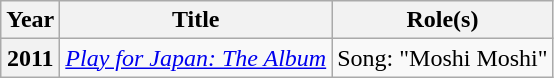<table class="wikitable sortable plainrowheaders">
<tr>
<th scope="col">Year</th>
<th scope="col">Title</th>
<th scope="col">Role(s)</th>
</tr>
<tr>
<th scope="row">2011</th>
<td><em><a href='#'>Play for Japan: The Album</a></em></td>
<td>Song: "Moshi Moshi"</td>
</tr>
</table>
